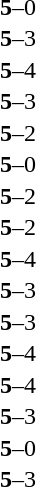<table width="100%" cellspacing="1">
<tr>
<th width=45%></th>
<th width=10%></th>
<th width=45%></th>
</tr>
<tr>
<td><strong></strong></td>
<td align=center><strong>5</strong>–0</td>
<td></td>
</tr>
<tr>
<td><strong></strong></td>
<td align=center><strong>5</strong>–3</td>
<td></td>
</tr>
<tr>
<td><strong></strong></td>
<td align=center><strong>5</strong>–4</td>
<td></td>
</tr>
<tr>
<td><strong></strong></td>
<td align=center><strong>5</strong>–3</td>
<td></td>
</tr>
<tr>
<td><strong></strong></td>
<td align=center><strong>5</strong>–2</td>
<td></td>
</tr>
<tr>
<td><strong></strong></td>
<td align=center><strong>5</strong>–0</td>
<td></td>
</tr>
<tr>
<td><strong></strong></td>
<td align=center><strong>5</strong>–2</td>
<td></td>
</tr>
<tr>
<td><strong></strong></td>
<td align=center><strong>5</strong>–2</td>
<td></td>
</tr>
<tr>
<td><strong></strong></td>
<td align=center><strong>5</strong>–4</td>
<td></td>
</tr>
<tr>
<td><strong></strong></td>
<td align=center><strong>5</strong>–3</td>
<td></td>
</tr>
<tr>
<td><strong></strong></td>
<td align=center><strong>5</strong>–3</td>
<td></td>
</tr>
<tr>
<td><strong></strong></td>
<td align=center><strong>5</strong>–4</td>
<td></td>
</tr>
<tr>
<td><strong></strong></td>
<td align=center><strong>5</strong>–4</td>
<td></td>
</tr>
<tr>
<td><strong></strong></td>
<td align=center><strong>5</strong>–3</td>
<td></td>
</tr>
<tr>
<td><strong></strong></td>
<td align=center><strong>5</strong>–0</td>
<td></td>
</tr>
<tr>
<td><strong></strong></td>
<td align=center><strong>5</strong>–3</td>
<td></td>
</tr>
</table>
